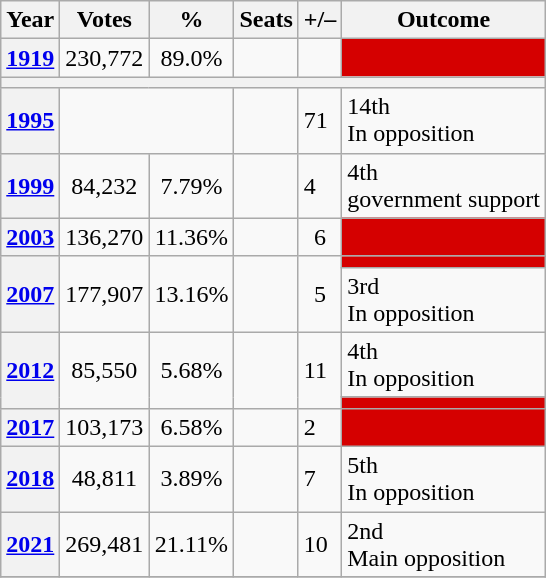<table class="wikitable">
<tr>
<th>Year</th>
<th>Votes</th>
<th>%</th>
<th>Seats</th>
<th>+/–</th>
<th>Outcome</th>
</tr>
<tr>
<th><a href='#'>1919</a></th>
<td style="text-align: center;">230,772</td>
<td style="text-align: center;">89.0%</td>
<td></td>
<td style="text-align: center;"></td>
<td style="background: #d50000"></td>
</tr>
<tr>
<th colspan="6"></th>
</tr>
<tr>
<th><a href='#'>1995</a></th>
<td colspan="2" style="text-align: center;"></td>
<td></td>
<td>71</td>
<td>14th<br>In opposition</td>
</tr>
<tr>
<th><a href='#'>1999</a></th>
<td style="text-align: center;">84,232</td>
<td style="text-align: center;">7.79%</td>
<td></td>
<td> 4</td>
<td>4th<br>government support</td>
</tr>
<tr>
<th><a href='#'>2003</a></th>
<td style="text-align: center;">136,270</td>
<td style="text-align: center;">11.36%</td>
<td></td>
<td style="text-align: center;">6</td>
<td style="background: #d50000"></td>
</tr>
<tr>
<th rowspan="2"><a href='#'>2007</a></th>
<td rowspan="2" style="text-align: center;">177,907</td>
<td rowspan="2" style="text-align: center;">13.16%</td>
<td rowspan="2"></td>
<td rowspan="2" style="text-align: center;">5</td>
<td style="background: #d50000"></td>
</tr>
<tr>
<td>3rd<br>In opposition</td>
</tr>
<tr>
<th rowspan="2"><a href='#'>2012</a></th>
<td rowspan="2" style="text-align: center;">85,550</td>
<td rowspan="2" style="text-align: center;">5.68%</td>
<td rowspan="2"></td>
<td rowspan="2">11</td>
<td>4th<br>In opposition</td>
</tr>
<tr>
<td style="background: #d50000"></td>
</tr>
<tr>
<th><a href='#'>2017</a></th>
<td style="text-align: center;">103,173</td>
<td style="text-align: center;">6.58%</td>
<td></td>
<td>2</td>
<td style="background: #d50000"></td>
</tr>
<tr>
<th rowspan="1"><a href='#'>2018</a></th>
<td rowspan="1" style="text-align: center;">48,811</td>
<td rowspan="1" style="text-align: center;">3.89%</td>
<td rowspan="1"></td>
<td rowspan="1"> 7</td>
<td>5th<br>In opposition</td>
</tr>
<tr>
<th><a href='#'>2021</a></th>
<td style="text-align: center;">269,481</td>
<td style="text-align: center;">21.11%</td>
<td></td>
<td> 10</td>
<td>2nd<br>Main opposition</td>
</tr>
<tr>
</tr>
</table>
